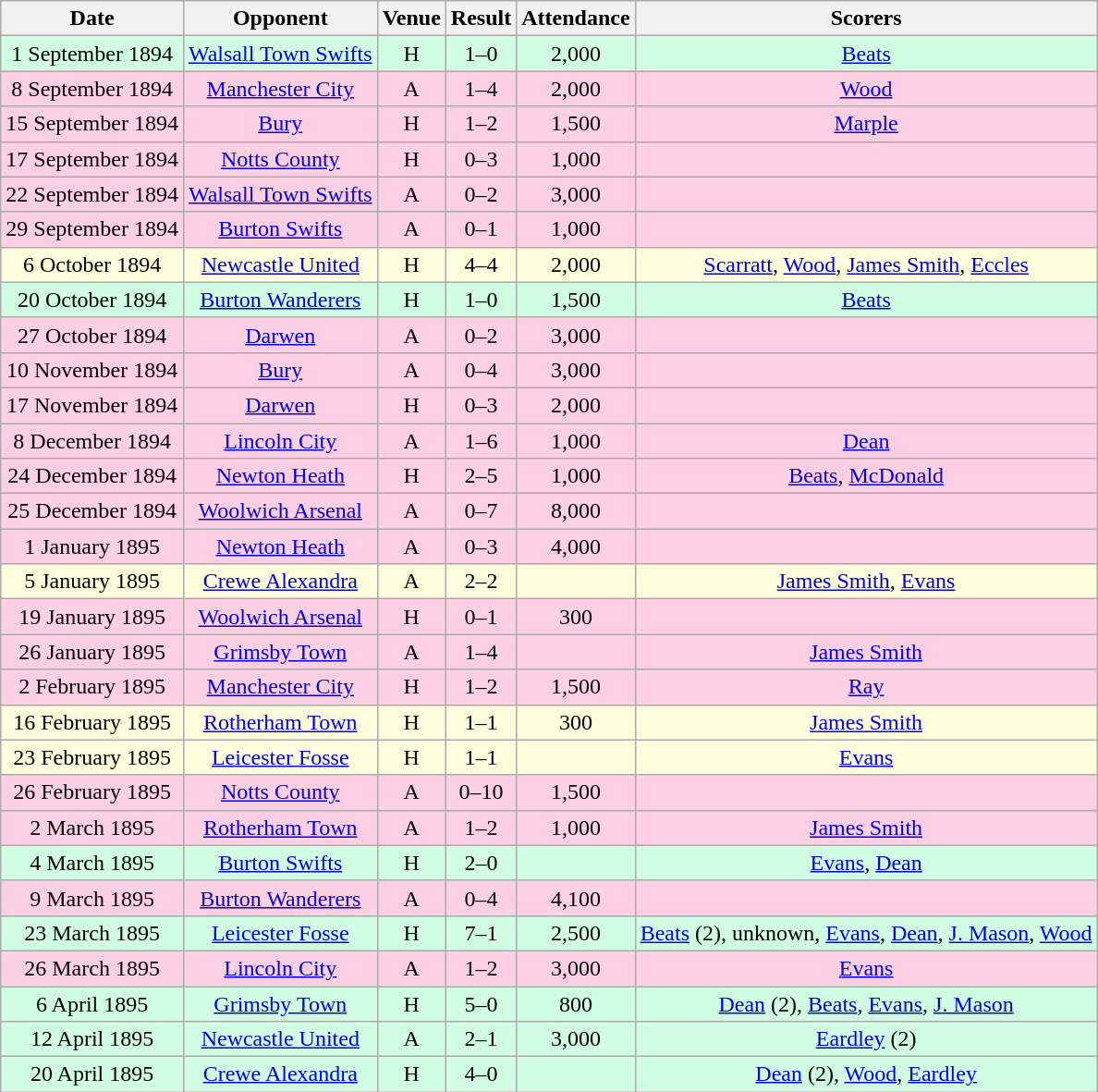<table class="wikitable sortable" style="text-align:center;">
<tr>
<th>Date</th>
<th>Opponent</th>
<th>Venue</th>
<th>Result</th>
<th>Attendance</th>
<th>Scorers</th>
</tr>
<tr style="background:#d0ffe3;">
<td>1 September 1894</td>
<td><a href='#'>Walsall Town Swifts</a></td>
<td>H</td>
<td>1–0</td>
<td>2,000</td>
<td><a href='#'>Beats</a></td>
</tr>
<tr style="background:#ffd0e3;">
<td>8 September 1894</td>
<td><a href='#'>Manchester City</a></td>
<td>A</td>
<td>1–4</td>
<td>2,000</td>
<td><a href='#'>Wood</a></td>
</tr>
<tr style="background:#ffd0e3;">
<td>15 September 1894</td>
<td><a href='#'>Bury</a></td>
<td>H</td>
<td>1–2</td>
<td>1,500</td>
<td><a href='#'>Marple</a></td>
</tr>
<tr style="background:#ffd0e3;">
<td>17 September 1894</td>
<td><a href='#'>Notts County</a></td>
<td>H</td>
<td>0–3</td>
<td>1,000</td>
<td></td>
</tr>
<tr style="background:#ffd0e3;">
<td>22 September 1894</td>
<td><a href='#'>Walsall Town Swifts</a></td>
<td>A</td>
<td>0–2</td>
<td>3,000</td>
<td></td>
</tr>
<tr style="background:#ffd0e3;">
<td>29 September 1894</td>
<td><a href='#'>Burton Swifts</a></td>
<td>A</td>
<td>0–1</td>
<td>1,000</td>
<td></td>
</tr>
<tr style="background:#ffd;">
<td>6 October 1894</td>
<td><a href='#'>Newcastle United</a></td>
<td>H</td>
<td>4–4</td>
<td>2,000</td>
<td><a href='#'>Scarratt</a>, <a href='#'>Wood</a>, <a href='#'>James Smith</a>, <a href='#'>Eccles</a></td>
</tr>
<tr style="background:#d0ffe3;">
<td>20 October 1894</td>
<td><a href='#'>Burton Wanderers</a></td>
<td>H</td>
<td>1–0</td>
<td>1,500</td>
<td><a href='#'>Beats</a></td>
</tr>
<tr style="background:#ffd0e3;">
<td>27 October 1894</td>
<td><a href='#'>Darwen</a></td>
<td>A</td>
<td>0–2</td>
<td>3,000</td>
<td></td>
</tr>
<tr style="background:#ffd0e3;">
<td>10 November 1894</td>
<td><a href='#'>Bury</a></td>
<td>A</td>
<td>0–4</td>
<td>3,000</td>
<td></td>
</tr>
<tr style="background:#ffd0e3;">
<td>17 November 1894</td>
<td><a href='#'>Darwen</a></td>
<td>H</td>
<td>0–3</td>
<td>2,000</td>
<td></td>
</tr>
<tr style="background:#ffd0e3;">
<td>8 December 1894</td>
<td><a href='#'>Lincoln City</a></td>
<td>A</td>
<td>1–6</td>
<td>1,000</td>
<td><a href='#'>Dean</a></td>
</tr>
<tr style="background:#ffd0e3;">
<td>24 December 1894</td>
<td><a href='#'>Newton Heath</a></td>
<td>H</td>
<td>2–5</td>
<td>1,000</td>
<td><a href='#'>Beats</a>, <a href='#'>McDonald</a></td>
</tr>
<tr style="background:#ffd0e3;">
<td>25 December 1894</td>
<td><a href='#'>Woolwich Arsenal</a></td>
<td>A</td>
<td>0–7</td>
<td>8,000</td>
<td></td>
</tr>
<tr style="background:#ffd0e3;">
<td>1 January 1895</td>
<td><a href='#'>Newton Heath</a></td>
<td>A</td>
<td>0–3</td>
<td>4,000</td>
<td></td>
</tr>
<tr style="background:#ffd;">
<td>5 January 1895</td>
<td><a href='#'>Crewe Alexandra</a></td>
<td>A</td>
<td>2–2</td>
<td></td>
<td><a href='#'>James Smith</a>, <a href='#'>Evans</a></td>
</tr>
<tr style="background:#ffd0e3;">
<td>19 January 1895</td>
<td><a href='#'>Woolwich Arsenal</a></td>
<td>H</td>
<td>0–1</td>
<td>300</td>
<td></td>
</tr>
<tr style="background:#ffd0e3;">
<td>26 January 1895</td>
<td><a href='#'>Grimsby Town</a></td>
<td>A</td>
<td>1–4</td>
<td></td>
<td><a href='#'>James Smith</a></td>
</tr>
<tr style="background:#ffd0e3;">
<td>2 February 1895</td>
<td><a href='#'>Manchester City</a></td>
<td>H</td>
<td>1–2</td>
<td>1,500</td>
<td><a href='#'>Ray</a></td>
</tr>
<tr style="background:#ffd;">
<td>16 February 1895</td>
<td><a href='#'>Rotherham Town</a></td>
<td>H</td>
<td>1–1</td>
<td>300</td>
<td><a href='#'>James Smith</a></td>
</tr>
<tr style="background:#ffd;">
<td>23 February 1895</td>
<td><a href='#'>Leicester Fosse</a></td>
<td>H</td>
<td>1–1</td>
<td></td>
<td><a href='#'>Evans</a></td>
</tr>
<tr style="background:#ffd0e3;">
<td>26 February 1895</td>
<td><a href='#'>Notts County</a></td>
<td>A</td>
<td>0–10</td>
<td>1,500</td>
<td></td>
</tr>
<tr style="background:#ffd0e3;">
<td>2 March 1895</td>
<td><a href='#'>Rotherham Town</a></td>
<td>A</td>
<td>1–2</td>
<td>1,000</td>
<td><a href='#'>James Smith</a></td>
</tr>
<tr style="background:#d0ffe3;">
<td>4 March 1895</td>
<td><a href='#'>Burton Swifts</a></td>
<td>H</td>
<td>2–0</td>
<td></td>
<td><a href='#'>Evans</a>, <a href='#'>Dean</a></td>
</tr>
<tr style="background:#ffd0e3;">
<td>9 March 1895</td>
<td><a href='#'>Burton Wanderers</a></td>
<td>A</td>
<td>0–4</td>
<td>4,100</td>
<td></td>
</tr>
<tr style="background:#d0ffe3;">
<td>23 March 1895</td>
<td><a href='#'>Leicester Fosse</a></td>
<td>H</td>
<td>7–1</td>
<td>2,500</td>
<td><a href='#'>Beats</a> (2), unknown, <a href='#'>Evans</a>, <a href='#'>Dean</a>, <a href='#'>J. Mason</a>, <a href='#'>Wood</a></td>
</tr>
<tr style="background:#ffd0e3;">
<td>26 March 1895</td>
<td><a href='#'>Lincoln City</a></td>
<td>A</td>
<td>1–2</td>
<td>3,000</td>
<td><a href='#'>Evans</a></td>
</tr>
<tr style="background:#d0ffe3;">
<td>6 April 1895</td>
<td><a href='#'>Grimsby Town</a></td>
<td>H</td>
<td>5–0</td>
<td>800</td>
<td><a href='#'>Dean</a> (2), <a href='#'>Beats</a>, <a href='#'>Evans</a>, <a href='#'>J. Mason</a></td>
</tr>
<tr style="background:#d0ffe3;">
<td>12 April 1895</td>
<td><a href='#'>Newcastle United</a></td>
<td>A</td>
<td>2–1</td>
<td>3,000</td>
<td><a href='#'>Eardley</a> (2)</td>
</tr>
<tr style="background:#d0ffe3;">
<td>20 April 1895</td>
<td><a href='#'>Crewe Alexandra</a></td>
<td>H</td>
<td>4–0</td>
<td></td>
<td><a href='#'>Dean</a> (2), <a href='#'>Wood</a>, <a href='#'>Eardley</a></td>
</tr>
</table>
